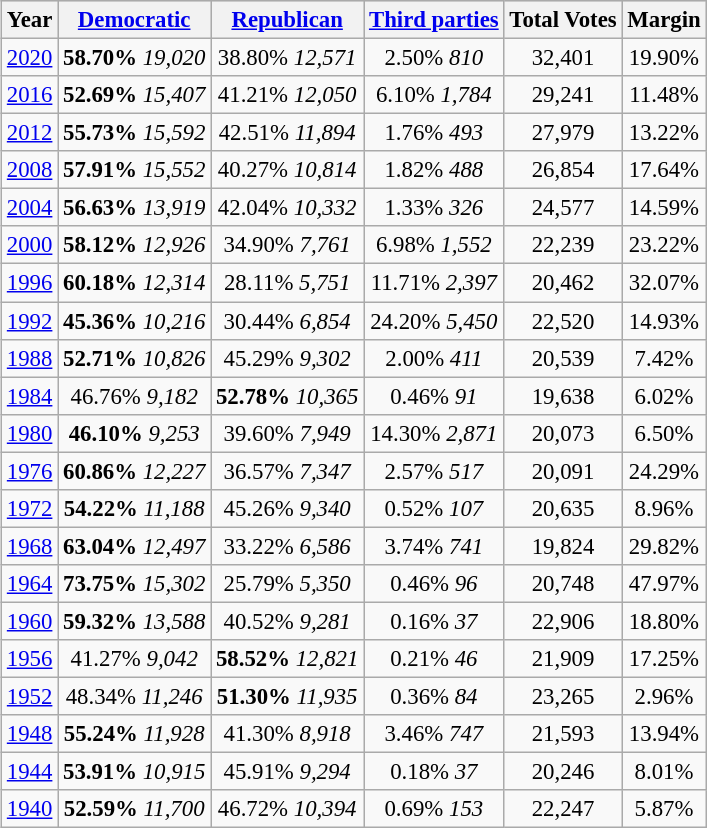<table class="wikitable mw-collapsible" style="float:center; margin:1em; font-size:95%;">
<tr style="background:lightgrey;">
<th>Year</th>
<th><a href='#'>Democratic</a></th>
<th><a href='#'>Republican</a></th>
<th><a href='#'>Third parties</a></th>
<th>Total Votes</th>
<th>Margin</th>
</tr>
<tr>
<td align="center" ><a href='#'>2020</a></td>
<td align="center" ><strong>58.70%</strong> <em>19,020</em></td>
<td align="center" >38.80% <em>12,571</em></td>
<td align="center" >2.50% <em>810</em></td>
<td align="center" >32,401</td>
<td align="center" >19.90%</td>
</tr>
<tr>
<td align="center" ><a href='#'>2016</a></td>
<td align="center" ><strong>52.69%</strong> <em>15,407</em></td>
<td align="center" >41.21% <em>12,050</em></td>
<td align="center" >6.10% <em>1,784</em></td>
<td align="center" >29,241</td>
<td align="center" >11.48%</td>
</tr>
<tr>
<td align="center" ><a href='#'>2012</a></td>
<td align="center" ><strong>55.73%</strong> <em>15,592</em></td>
<td align="center" >42.51% <em>11,894</em></td>
<td align="center" >1.76% <em>493</em></td>
<td align="center" >27,979</td>
<td align="center" >13.22%</td>
</tr>
<tr>
<td align="center" ><a href='#'>2008</a></td>
<td align="center" ><strong>57.91%</strong> <em>15,552</em></td>
<td align="center" >40.27% <em>10,814</em></td>
<td align="center" >1.82% <em>488</em></td>
<td align="center" >26,854</td>
<td align="center" >17.64%</td>
</tr>
<tr>
<td align="center" ><a href='#'>2004</a></td>
<td align="center" ><strong>56.63%</strong> <em>13,919</em></td>
<td align="center" >42.04% <em>10,332</em></td>
<td align="center" >1.33% <em>326</em></td>
<td align="center" >24,577</td>
<td align="center" >14.59%</td>
</tr>
<tr>
<td align="center" ><a href='#'>2000</a></td>
<td align="center" ><strong>58.12%</strong> <em>12,926</em></td>
<td align="center" >34.90% <em>7,761</em></td>
<td align="center" >6.98% <em>1,552</em></td>
<td align="center" >22,239</td>
<td align="center" >23.22%</td>
</tr>
<tr>
<td align="center" ><a href='#'>1996</a></td>
<td align="center" ><strong>60.18%</strong> <em>12,314</em></td>
<td align="center" >28.11% <em>5,751</em></td>
<td align="center" >11.71% <em>2,397</em></td>
<td align="center" >20,462</td>
<td align="center" >32.07%</td>
</tr>
<tr>
<td align="center" ><a href='#'>1992</a></td>
<td align="center" ><strong>45.36%</strong> <em>10,216</em></td>
<td align="center" >30.44% <em>6,854</em></td>
<td align="center" >24.20% <em>5,450</em></td>
<td align="center" >22,520</td>
<td align="center" >14.93%</td>
</tr>
<tr>
<td align="center" ><a href='#'>1988</a></td>
<td align="center" ><strong>52.71%</strong> <em>10,826</em></td>
<td align="center" >45.29% <em>9,302</em></td>
<td align="center" >2.00% <em>411</em></td>
<td align="center" >20,539</td>
<td align="center" >7.42%</td>
</tr>
<tr>
<td align="center" ><a href='#'>1984</a></td>
<td align="center" >46.76% <em>9,182</em></td>
<td align="center" ><strong>52.78%</strong> <em>10,365</em></td>
<td align="center" >0.46% <em>91</em></td>
<td align="center" >19,638</td>
<td align="center" >6.02%</td>
</tr>
<tr>
<td align="center" ><a href='#'>1980</a></td>
<td align="center" ><strong>46.10%</strong> <em>9,253</em></td>
<td align="center" >39.60% <em>7,949</em></td>
<td align="center" >14.30% <em>2,871</em></td>
<td align="center" >20,073</td>
<td align="center" >6.50%</td>
</tr>
<tr>
<td align="center" ><a href='#'>1976</a></td>
<td align="center" ><strong>60.86%</strong> <em>12,227</em></td>
<td align="center" >36.57% <em>7,347</em></td>
<td align="center" >2.57% <em>517</em></td>
<td align="center" >20,091</td>
<td align="center" >24.29%</td>
</tr>
<tr>
<td align="center" ><a href='#'>1972</a></td>
<td align="center" ><strong>54.22%</strong> <em>11,188</em></td>
<td align="center" >45.26% <em>9,340</em></td>
<td align="center" >0.52% <em>107</em></td>
<td align="center" >20,635</td>
<td align="center" >8.96%</td>
</tr>
<tr>
<td align="center" ><a href='#'>1968</a></td>
<td align="center" ><strong>63.04%</strong> <em>12,497</em></td>
<td align="center" >33.22% <em>6,586</em></td>
<td align="center" >3.74% <em>741</em></td>
<td align="center" >19,824</td>
<td align="center" >29.82%</td>
</tr>
<tr>
<td align="center" ><a href='#'>1964</a></td>
<td align="center" ><strong>73.75%</strong> <em>15,302</em></td>
<td align="center" >25.79% <em>5,350</em></td>
<td align="center" >0.46% <em>96</em></td>
<td align="center" >20,748</td>
<td align="center" >47.97%</td>
</tr>
<tr>
<td align="center" ><a href='#'>1960</a></td>
<td align="center" ><strong>59.32%</strong> <em>13,588</em></td>
<td align="center" >40.52% <em>9,281</em></td>
<td align="center" >0.16% <em>37</em></td>
<td align="center" >22,906</td>
<td align="center" >18.80%</td>
</tr>
<tr>
<td align="center" ><a href='#'>1956</a></td>
<td align="center" >41.27% <em>9,042</em></td>
<td align="center" ><strong>58.52%</strong> <em>12,821</em></td>
<td align="center" >0.21% <em>46</em></td>
<td align="center" >21,909</td>
<td align="center" >17.25%</td>
</tr>
<tr>
<td align="center" ><a href='#'>1952</a></td>
<td align="center" >48.34% <em>11,246</em></td>
<td align="center" ><strong>51.30%</strong> <em>11,935</em></td>
<td align="center" >0.36% <em>84</em></td>
<td align="center" >23,265</td>
<td align="center" >2.96%</td>
</tr>
<tr>
<td align="center" ><a href='#'>1948</a></td>
<td align="center" ><strong>55.24%</strong> <em>11,928</em></td>
<td align="center" >41.30% <em>8,918</em></td>
<td align="center" >3.46% <em>747</em></td>
<td align="center" >21,593</td>
<td align="center" >13.94%</td>
</tr>
<tr>
<td align="center" ><a href='#'>1944</a></td>
<td align="center" ><strong>53.91%</strong> <em>10,915</em></td>
<td align="center" >45.91% <em>9,294</em></td>
<td align="center" >0.18% <em>37</em></td>
<td align="center" >20,246</td>
<td align="center" >8.01%</td>
</tr>
<tr>
<td align="center" ><a href='#'>1940</a></td>
<td align="center" ><strong>52.59%</strong> <em>11,700</em></td>
<td align="center" >46.72% <em>10,394</em></td>
<td align="center" >0.69% <em>153</em></td>
<td align="center" >22,247</td>
<td align="center" >5.87%</td>
</tr>
</table>
